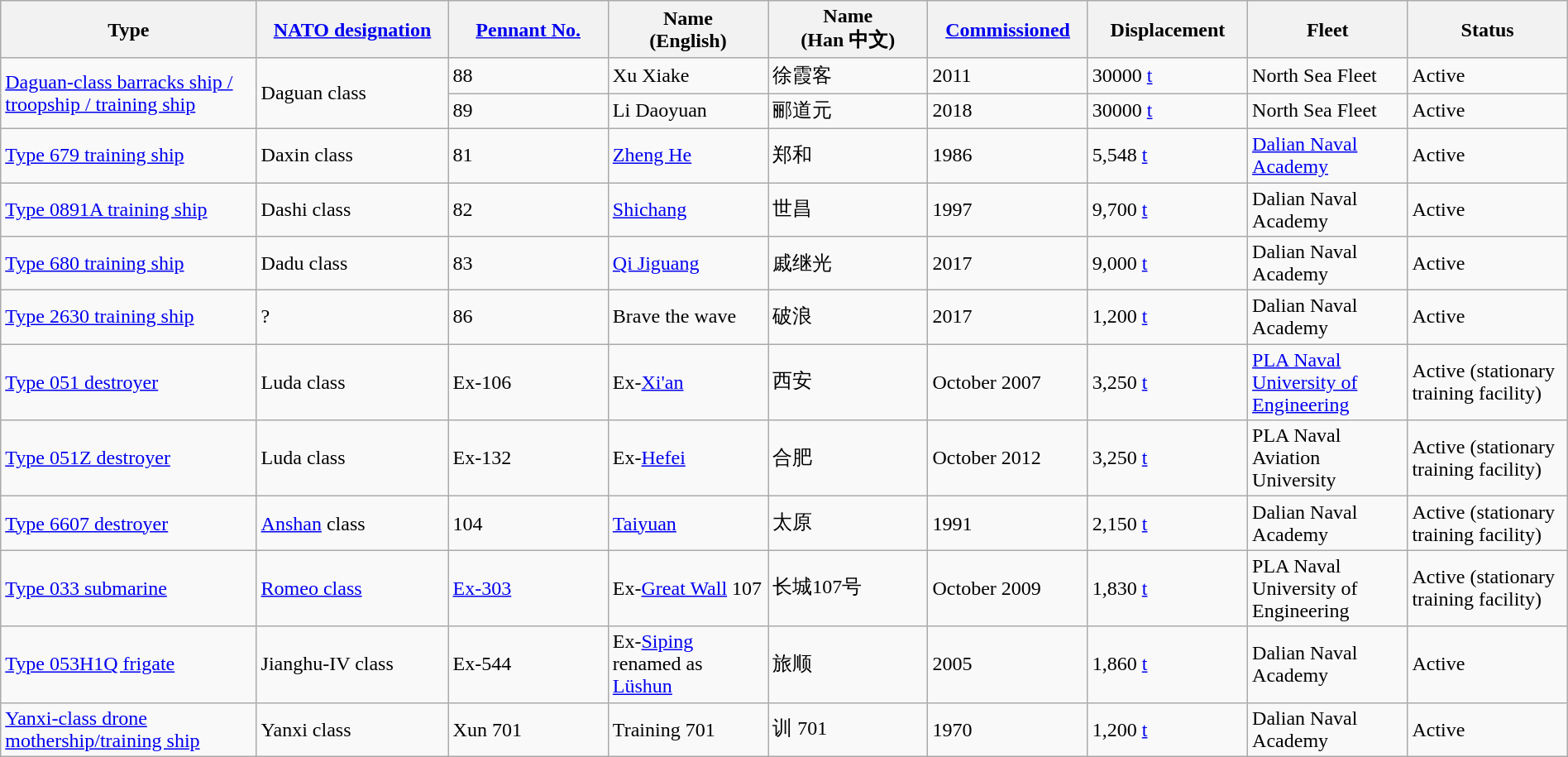<table class="wikitable sortable"  style="margin:auto; width:100%;">
<tr>
<th style="text-align:center; width:16%;">Type</th>
<th style="text-align:center; width:12%;"><a href='#'>NATO designation</a></th>
<th style="text-align:center; width:10%;"><a href='#'>Pennant No.</a></th>
<th style="text-align:center; width:10%;">Name<br>(English)</th>
<th style="text-align:center; width:10%;">Name<br>(Han 中文)</th>
<th style="text-align:center; width:10%;"><a href='#'>Commissioned</a></th>
<th style="text-align:center; width:10%;">Displacement</th>
<th style="text-align:center; width:10%;">Fleet</th>
<th style="text-align:center; width:10%;">Status</th>
</tr>
<tr>
<td rowspan="2"><a href='#'>Daguan-class barracks ship / troopship / training ship</a></td>
<td rowspan="2">Daguan class</td>
<td>88</td>
<td>Xu Xiake</td>
<td>徐霞客</td>
<td>2011</td>
<td>30000 <a href='#'>t</a></td>
<td>North Sea Fleet</td>
<td><span>Active</span></td>
</tr>
<tr>
<td>89</td>
<td>Li Daoyuan</td>
<td>郦道元</td>
<td>2018</td>
<td>30000 <a href='#'>t</a></td>
<td>North Sea Fleet</td>
<td><span>Active</span></td>
</tr>
<tr>
<td><a href='#'>Type 679 training ship</a></td>
<td>Daxin class</td>
<td>81</td>
<td><a href='#'>Zheng He</a></td>
<td>郑和</td>
<td>1986</td>
<td>5,548 <a href='#'>t</a></td>
<td><a href='#'>Dalian Naval Academy</a></td>
<td><span>Active</span></td>
</tr>
<tr>
<td><a href='#'>Type 0891A training ship</a></td>
<td>Dashi class</td>
<td>82</td>
<td><a href='#'>Shichang</a></td>
<td>世昌</td>
<td>1997</td>
<td>9,700 <a href='#'>t</a></td>
<td>Dalian Naval Academy</td>
<td><span>Active</span></td>
</tr>
<tr>
<td><a href='#'>Type 680 training ship</a></td>
<td>Dadu class</td>
<td>83</td>
<td><a href='#'>Qi Jiguang</a></td>
<td>戚继光</td>
<td>2017</td>
<td>9,000 <a href='#'>t</a></td>
<td>Dalian Naval Academy</td>
<td><span>Active</span></td>
</tr>
<tr>
<td><a href='#'>Type 2630 training ship</a></td>
<td>?</td>
<td>86</td>
<td>Brave the wave</td>
<td>破浪</td>
<td>2017</td>
<td>1,200 <a href='#'>t</a></td>
<td>Dalian Naval Academy</td>
<td><span>Active</span></td>
</tr>
<tr>
<td><a href='#'>Type 051 destroyer</a></td>
<td>Luda class</td>
<td>Ex-106</td>
<td>Ex-<a href='#'>Xi'an</a></td>
<td>西安</td>
<td>October 2007</td>
<td>3,250 <a href='#'>t</a></td>
<td><a href='#'>PLA Naval University of Engineering</a></td>
<td><span>Active (stationary training facility)</span></td>
</tr>
<tr>
<td><a href='#'>Type 051Z destroyer</a></td>
<td>Luda class</td>
<td>Ex-132</td>
<td>Ex-<a href='#'>Hefei</a></td>
<td>合肥</td>
<td>October 2012</td>
<td>3,250 <a href='#'>t</a></td>
<td>PLA Naval Aviation University</td>
<td><span>Active (stationary training facility)</span></td>
</tr>
<tr>
<td><a href='#'>Type 6607 destroyer</a></td>
<td><a href='#'>Anshan</a> class</td>
<td>104</td>
<td><a href='#'>Taiyuan</a></td>
<td>太原</td>
<td>1991</td>
<td>2,150 <a href='#'>t</a></td>
<td>Dalian Naval Academy</td>
<td><span>Active (stationary training facility)</span></td>
</tr>
<tr>
<td><a href='#'>Type 033 submarine</a></td>
<td><a href='#'>Romeo class</a></td>
<td><a href='#'>Ex-303</a></td>
<td>Ex-<a href='#'>Great Wall</a> 107</td>
<td>长城107号</td>
<td>October 2009</td>
<td>1,830 <a href='#'>t</a></td>
<td>PLA Naval University of Engineering</td>
<td><span>Active (stationary training facility)</span></td>
</tr>
<tr>
<td><a href='#'>Type 053H1Q frigate</a></td>
<td>Jianghu-IV class</td>
<td>Ex-544</td>
<td>Ex-<a href='#'>Siping</a><br>renamed as <a href='#'>Lüshun</a></td>
<td>旅顺</td>
<td>2005</td>
<td>1,860 <a href='#'>t</a></td>
<td>Dalian Naval Academy</td>
<td><span>Active</span></td>
</tr>
<tr>
<td><a href='#'>Yanxi-class drone mothership/training ship</a></td>
<td>Yanxi class</td>
<td>Xun 701</td>
<td>Training 701</td>
<td>训 701</td>
<td>1970</td>
<td>1,200 <a href='#'>t</a></td>
<td>Dalian Naval Academy</td>
<td><span>Active</span></td>
</tr>
</table>
